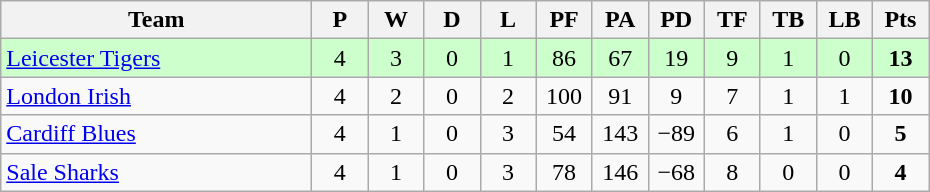<table class="wikitable" style="text-align: center;">
<tr>
<th width="200">Team</th>
<th width="30">P</th>
<th width="30">W</th>
<th width="30">D</th>
<th width="30">L</th>
<th width="30">PF</th>
<th width="30">PA</th>
<th width="30">PD</th>
<th width="30">TF</th>
<th width="30">TB</th>
<th width="30">LB</th>
<th width="30">Pts</th>
</tr>
<tr bgcolor="#ccffcc">
<td align=left> <a href='#'>Leicester Tigers</a></td>
<td>4</td>
<td>3</td>
<td>0</td>
<td>1</td>
<td>86</td>
<td>67</td>
<td>19</td>
<td>9</td>
<td>1</td>
<td>0</td>
<td><strong>13</strong></td>
</tr>
<tr>
<td align=left> <a href='#'>London Irish</a></td>
<td>4</td>
<td>2</td>
<td>0</td>
<td>2</td>
<td>100</td>
<td>91</td>
<td>9</td>
<td>7</td>
<td>1</td>
<td>1</td>
<td><strong>10</strong></td>
</tr>
<tr>
<td align=left> <a href='#'>Cardiff Blues</a></td>
<td>4</td>
<td>1</td>
<td>0</td>
<td>3</td>
<td>54</td>
<td>143</td>
<td>−89</td>
<td>6</td>
<td>1</td>
<td>0</td>
<td><strong>5</strong></td>
</tr>
<tr>
<td align=left> <a href='#'>Sale Sharks</a></td>
<td>4</td>
<td>1</td>
<td>0</td>
<td>3</td>
<td>78</td>
<td>146</td>
<td>−68</td>
<td>8</td>
<td>0</td>
<td>0</td>
<td><strong>4</strong></td>
</tr>
</table>
